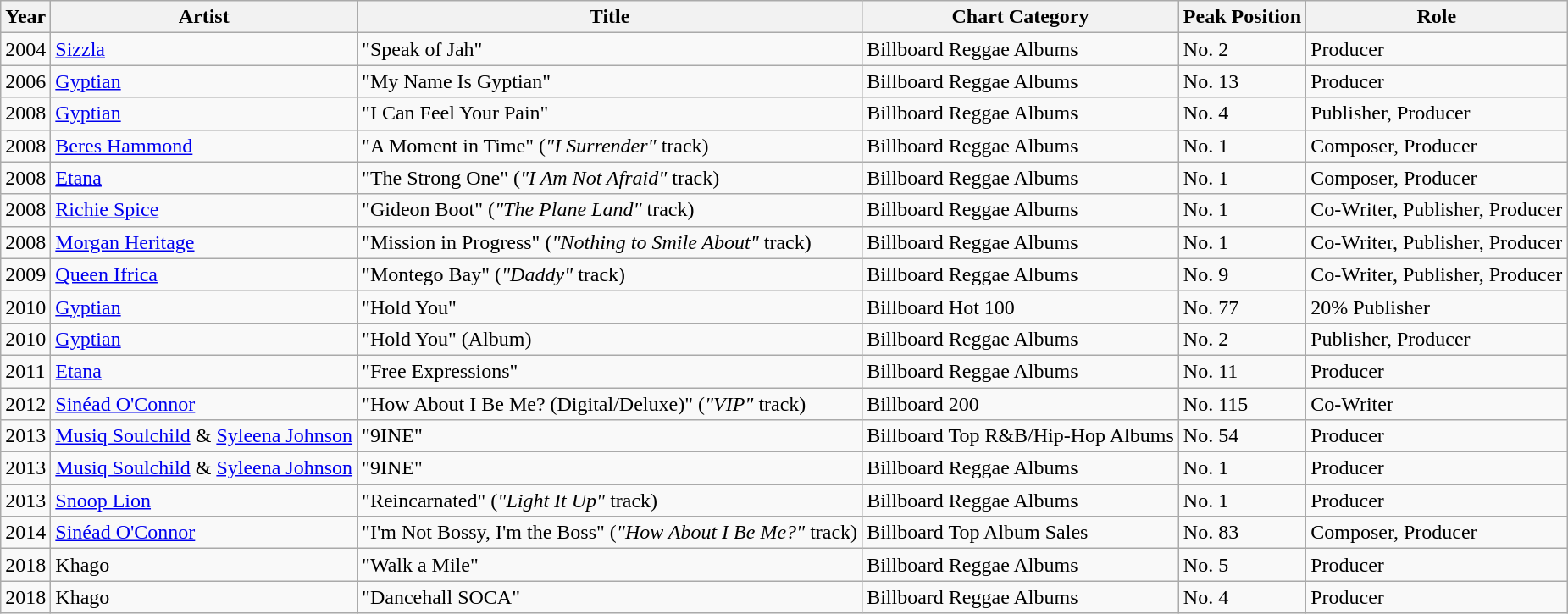<table class="wikitable">
<tr>
<th>Year</th>
<th>Artist</th>
<th>Title</th>
<th>Chart Category</th>
<th>Peak Position</th>
<th>Role</th>
</tr>
<tr>
<td rowspan="1">2004</td>
<td rowspan="1"><a href='#'>Sizzla</a></td>
<td rowspan="1">"Speak of Jah"</td>
<td>Billboard Reggae Albums</td>
<td>No. 2</td>
<td>Producer</td>
</tr>
<tr>
<td rowspan="1">2006</td>
<td rowspan="1"><a href='#'>Gyptian</a></td>
<td rowspan="1">"My Name Is Gyptian"</td>
<td>Billboard Reggae Albums</td>
<td>No. 13</td>
<td>Producer</td>
</tr>
<tr>
<td rowspan="1">2008</td>
<td rowspan="1"><a href='#'>Gyptian</a></td>
<td rowspan="1">"I Can Feel Your Pain"</td>
<td>Billboard Reggae Albums</td>
<td>No. 4</td>
<td>Publisher, Producer</td>
</tr>
<tr>
<td rowspan="1">2008</td>
<td rowspan="1"><a href='#'>Beres Hammond</a></td>
<td rowspan="1">"A Moment in Time" (<em>"I Surrender"</em> track)</td>
<td>Billboard Reggae Albums</td>
<td>No. 1</td>
<td>Composer, Producer</td>
</tr>
<tr>
<td rowspan="1">2008</td>
<td rowspan="1"><a href='#'>Etana</a></td>
<td rowspan="1">"The Strong One" (<em>"I Am Not Afraid"</em> track)</td>
<td>Billboard Reggae Albums</td>
<td>No. 1</td>
<td>Composer, Producer</td>
</tr>
<tr>
<td rowspan="1">2008</td>
<td rowspan="1"><a href='#'>Richie Spice</a></td>
<td rowspan="1">"Gideon Boot" (<em>"The Plane Land"</em> track)</td>
<td>Billboard Reggae Albums</td>
<td>No. 1</td>
<td>Co-Writer, Publisher, Producer</td>
</tr>
<tr>
<td rowspan="1">2008</td>
<td rowspan="1"><a href='#'>Morgan Heritage</a></td>
<td rowspan="1">"Mission in Progress" (<em>"Nothing to Smile About"</em> track)</td>
<td>Billboard Reggae Albums</td>
<td>No. 1</td>
<td>Co-Writer, Publisher, Producer</td>
</tr>
<tr>
<td rowspan="1">2009</td>
<td rowspan="1"><a href='#'>Queen Ifrica</a></td>
<td rowspan="1">"Montego Bay" (<em>"Daddy"</em> track)</td>
<td>Billboard Reggae Albums</td>
<td>No. 9</td>
<td>Co-Writer, Publisher, Producer</td>
</tr>
<tr>
<td rowspan="1">2010</td>
<td rowspan="1"><a href='#'>Gyptian</a></td>
<td rowspan="1">"Hold You"</td>
<td>Billboard Hot 100</td>
<td>No. 77</td>
<td>20% Publisher</td>
</tr>
<tr>
<td rowspan="1">2010</td>
<td rowspan="1"><a href='#'>Gyptian</a></td>
<td rowspan="1">"Hold You" (Album)</td>
<td>Billboard Reggae Albums</td>
<td>No. 2</td>
<td>Publisher, Producer</td>
</tr>
<tr>
<td rowspan="1">2011</td>
<td rowspan="1"><a href='#'>Etana</a></td>
<td rowspan="1">"Free Expressions"</td>
<td>Billboard Reggae Albums</td>
<td>No. 11</td>
<td>Producer</td>
</tr>
<tr>
<td rowspan="1">2012</td>
<td rowspan="1"><a href='#'>Sinéad O'Connor</a></td>
<td rowspan="1">"How About I Be Me? (Digital/Deluxe)" (<em>"VIP"</em> track)</td>
<td>Billboard 200</td>
<td>No. 115</td>
<td>Co-Writer</td>
</tr>
<tr>
<td rowspan="1">2013</td>
<td rowspan="1"><a href='#'>Musiq Soulchild</a> & <a href='#'>Syleena Johnson</a></td>
<td rowspan="1">"9INE"</td>
<td>Billboard Top R&B/Hip-Hop Albums</td>
<td>No. 54</td>
<td>Producer</td>
</tr>
<tr>
<td rowspan="1">2013</td>
<td rowspan="1"><a href='#'>Musiq Soulchild</a> & <a href='#'>Syleena Johnson</a></td>
<td rowspan="1">"9INE"</td>
<td>Billboard Reggae Albums</td>
<td>No. 1</td>
<td>Producer</td>
</tr>
<tr>
<td rowspan="1">2013</td>
<td rowspan="1"><a href='#'>Snoop Lion</a></td>
<td rowspan="1">"Reincarnated" (<em>"Light It Up"</em> track)</td>
<td>Billboard Reggae Albums</td>
<td>No. 1</td>
<td>Producer</td>
</tr>
<tr>
<td rowspan="1">2014</td>
<td rowspan="1"><a href='#'>Sinéad O'Connor</a></td>
<td rowspan="1">"I'm Not Bossy, I'm the Boss" (<em>"How About I Be Me?"</em> track)</td>
<td>Billboard Top Album Sales</td>
<td>No. 83</td>
<td>Composer, Producer</td>
</tr>
<tr>
<td rowspan="1">2018</td>
<td rowspan="1">Khago</td>
<td rowspan="1">"Walk a Mile"</td>
<td>Billboard Reggae Albums</td>
<td>No. 5</td>
<td>Producer</td>
</tr>
<tr>
<td rowspan="1">2018</td>
<td rowspan="1">Khago</td>
<td rowspan="1">"Dancehall SOCA"</td>
<td>Billboard Reggae Albums</td>
<td>No. 4</td>
<td>Producer</td>
</tr>
</table>
